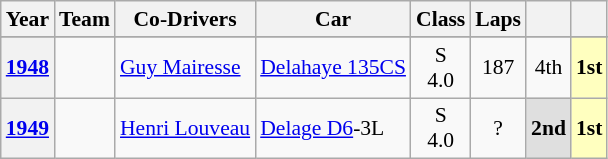<table class="wikitable" style="text-align:center; font-size:90%">
<tr>
<th>Year</th>
<th>Team</th>
<th>Co-Drivers</th>
<th>Car</th>
<th>Class</th>
<th>Laps</th>
<th></th>
<th></th>
</tr>
<tr>
</tr>
<tr>
<th><a href='#'>1948</a></th>
<td align=left></td>
<td align=left> <a href='#'>Guy Mairesse</a></td>
<td align=left><a href='#'>Delahaye 135CS</a></td>
<td>S<br>4.0</td>
<td>187</td>
<td>4th</td>
<td style="background:#ffffbf;"><strong>1st</strong></td>
</tr>
<tr>
<th><a href='#'>1949</a></th>
<td align=left></td>
<td align=left> <a href='#'>Henri Louveau</a></td>
<td align=left><a href='#'>Delage D6</a>-3L</td>
<td>S<br>4.0</td>
<td>?</td>
<td style="background:#dfdfdf;"><strong>2nd</strong></td>
<td style="background:#ffffbf;"><strong>1st</strong></td>
</tr>
</table>
